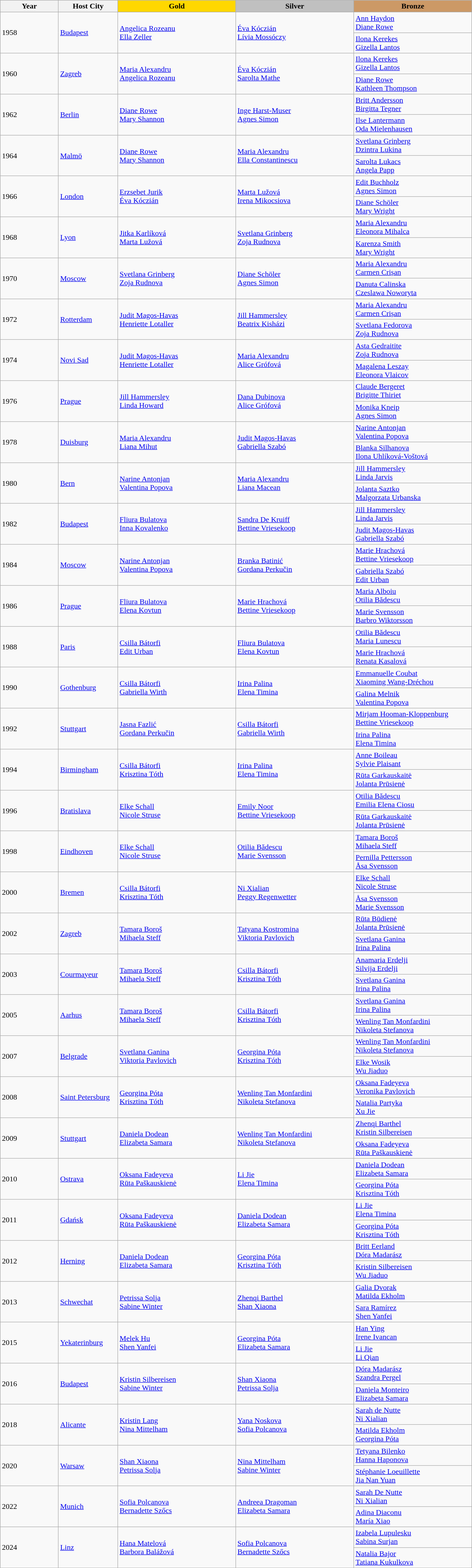<table class="wikitable" style="text-align:left; width:1000px;">
<tr>
<th width="120">Year</th>
<th width="120">Host City</th>
<th width="250" style="background-color: gold">Gold</th>
<th width="250" style="background-color: silver">Silver</th>
<th width="250" style="background-color: #cc9966">Bronze</th>
</tr>
<tr>
<td rowspan=2>1958</td>
<td rowspan=2><a href='#'>Budapest</a></td>
<td rowspan=2> <a href='#'>Angelica Rozeanu</a><br> <a href='#'>Ella Zeller</a></td>
<td rowspan=2> <a href='#'>Éva Kóczián</a><br> <a href='#'>Lívia Mossóczy</a></td>
<td> <a href='#'>Ann Haydon</a><br> <a href='#'>Diane Rowe</a></td>
</tr>
<tr>
<td> <a href='#'>Ilona Kerekes</a><br> <a href='#'>Gizella Lantos</a></td>
</tr>
<tr>
<td rowspan=2>1960</td>
<td rowspan=2><a href='#'>Zagreb</a></td>
<td rowspan=2> <a href='#'>Maria Alexandru</a><br> <a href='#'>Angelica Rozeanu</a></td>
<td rowspan=2> <a href='#'>Éva Kóczián</a><br> <a href='#'>Sarolta Mathe</a></td>
<td> <a href='#'>Ilona Kerekes</a><br> <a href='#'>Gizella Lantos</a></td>
</tr>
<tr>
<td> <a href='#'>Diane Rowe</a><br> <a href='#'>Kathleen Thompson</a></td>
</tr>
<tr>
<td rowspan=2>1962</td>
<td rowspan=2><a href='#'>Berlin</a></td>
<td rowspan=2> <a href='#'>Diane Rowe</a><br> <a href='#'>Mary Shannon</a></td>
<td rowspan=2> <a href='#'>Inge Harst-Muser</a><br> <a href='#'>Agnes Simon</a></td>
<td> <a href='#'>Britt Andersson</a><br> <a href='#'>Birgitta Tegner</a></td>
</tr>
<tr>
<td> <a href='#'>Ilse Lantermann</a><br> <a href='#'>Oda Mielenhausen</a></td>
</tr>
<tr>
<td rowspan=2>1964</td>
<td rowspan=2><a href='#'>Malmö</a></td>
<td rowspan=2> <a href='#'>Diane Rowe</a><br> <a href='#'>Mary Shannon</a></td>
<td rowspan=2> <a href='#'>Maria Alexandru</a><br> <a href='#'>Ella Constantinescu</a></td>
<td> <a href='#'>Svetlana Grinberg</a><br> <a href='#'>Dzintra Lukina</a></td>
</tr>
<tr>
<td> <a href='#'>Sarolta Lukacs</a><br> <a href='#'>Angela Papp</a></td>
</tr>
<tr>
<td rowspan=2>1966</td>
<td rowspan=2><a href='#'>London</a></td>
<td rowspan=2> <a href='#'>Erzsebet Jurik</a><br> <a href='#'>Éva Kóczián</a></td>
<td rowspan=2> <a href='#'>Marta Lužová</a><br> <a href='#'>Irena Mikocsiova</a></td>
<td> <a href='#'>Edit Buchholz</a><br> <a href='#'>Agnes Simon</a></td>
</tr>
<tr>
<td> <a href='#'>Diane Schöler</a><br> <a href='#'>Mary Wright</a></td>
</tr>
<tr>
<td rowspan=2>1968</td>
<td rowspan=2><a href='#'>Lyon</a></td>
<td rowspan=2> <a href='#'>Jitka Karlíková</a><br> <a href='#'>Marta Lužová</a></td>
<td rowspan=2> <a href='#'>Svetlana Grinberg</a><br> <a href='#'>Zoja Rudnova</a></td>
<td> <a href='#'>Maria Alexandru</a><br> <a href='#'>Eleonora Mihalca</a></td>
</tr>
<tr>
<td> <a href='#'>Karenza Smith</a><br> <a href='#'>Mary Wright</a></td>
</tr>
<tr>
<td rowspan=2>1970</td>
<td rowspan=2><a href='#'>Moscow</a></td>
<td rowspan=2> <a href='#'>Svetlana Grinberg</a><br> <a href='#'>Zoja Rudnova</a></td>
<td rowspan=2> <a href='#'>Diane Schöler</a><br> <a href='#'>Agnes Simon</a></td>
<td> <a href='#'>Maria Alexandru</a><br> <a href='#'>Carmen Crișan</a></td>
</tr>
<tr>
<td> <a href='#'>Danuta Calinska</a><br> <a href='#'>Czeslawa Noworyta</a></td>
</tr>
<tr>
<td rowspan=2>1972</td>
<td rowspan=2><a href='#'>Rotterdam</a></td>
<td rowspan=2> <a href='#'>Judit Magos-Havas</a><br> <a href='#'>Henriette Lotaller</a></td>
<td rowspan=2> <a href='#'>Jill Hammersley</a><br> <a href='#'>Beatrix Kisházi</a></td>
<td> <a href='#'>Maria Alexandru</a><br> <a href='#'>Carmen Crișan</a></td>
</tr>
<tr>
<td> <a href='#'>Svetlana Fedorova</a><br> <a href='#'>Zoja Rudnova</a></td>
</tr>
<tr>
<td rowspan=2>1974</td>
<td rowspan=2><a href='#'>Novi Sad</a></td>
<td rowspan=2> <a href='#'>Judit Magos-Havas</a><br> <a href='#'>Henriette Lotaller</a></td>
<td rowspan=2> <a href='#'>Maria Alexandru</a><br> <a href='#'>Alice Grófová</a></td>
<td> <a href='#'>Asta Gedraitite</a><br> <a href='#'>Zoja Rudnova</a></td>
</tr>
<tr>
<td> <a href='#'>Magalena Leszay</a><br> <a href='#'>Eleonora Vlaicov</a></td>
</tr>
<tr>
<td rowspan=2>1976</td>
<td rowspan=2><a href='#'>Prague</a></td>
<td rowspan=2> <a href='#'>Jill Hammersley</a><br> <a href='#'>Linda Howard</a></td>
<td rowspan=2> <a href='#'>Dana Dubinova</a><br> <a href='#'>Alice Grófová</a></td>
<td> <a href='#'>Claude Bergeret</a><br> <a href='#'>Brigitte Thiriet</a></td>
</tr>
<tr>
<td> <a href='#'>Monika Kneip</a><br> <a href='#'>Agnes Simon</a></td>
</tr>
<tr>
<td rowspan=2>1978</td>
<td rowspan=2><a href='#'>Duisburg</a></td>
<td rowspan=2> <a href='#'>Maria Alexandru</a><br> <a href='#'>Liana Mihut</a></td>
<td rowspan=2> <a href='#'>Judit Magos-Havas</a><br> <a href='#'>Gabriella Szabó</a></td>
<td> <a href='#'>Narine Antonjan</a><br> <a href='#'>Valentina Popova</a></td>
</tr>
<tr>
<td> <a href='#'>Blanka Silhanova</a><br> <a href='#'>Ilona Uhlíková-Voštová</a></td>
</tr>
<tr>
<td rowspan=2>1980</td>
<td rowspan=2><a href='#'>Bern</a></td>
<td rowspan=2> <a href='#'>Narine Antonjan</a><br> <a href='#'>Valentina Popova</a></td>
<td rowspan=2> <a href='#'>Maria Alexandru</a><br> <a href='#'>Liana Macean</a></td>
<td> <a href='#'>Jill Hammersley</a><br> <a href='#'>Linda Jarvis</a></td>
</tr>
<tr>
<td> <a href='#'>Jolanta Saztko</a><br> <a href='#'>Malgorzata Urbanska</a></td>
</tr>
<tr>
<td rowspan=2>1982</td>
<td rowspan=2><a href='#'>Budapest</a></td>
<td rowspan=2> <a href='#'>Fliura Bulatova</a><br> <a href='#'>Inna Kovalenko</a></td>
<td rowspan=2> <a href='#'>Sandra De Kruiff</a><br> <a href='#'>Bettine Vriesekoop</a></td>
<td> <a href='#'>Jill Hammersley</a><br> <a href='#'>Linda Jarvis</a></td>
</tr>
<tr>
<td> <a href='#'>Judit Magos-Havas</a><br> <a href='#'>Gabriella Szabó</a></td>
</tr>
<tr>
<td rowspan=2>1984</td>
<td rowspan=2><a href='#'>Moscow</a></td>
<td rowspan=2> <a href='#'>Narine Antonjan</a><br> <a href='#'>Valentina Popova</a></td>
<td rowspan=2> <a href='#'>Branka Batinić</a><br> <a href='#'>Gordana Perkučin</a></td>
<td> <a href='#'>Marie Hrachová</a><br> <a href='#'>Bettine Vriesekoop</a></td>
</tr>
<tr>
<td> <a href='#'>Gabriella Szabó</a><br> <a href='#'>Edit Urban</a></td>
</tr>
<tr>
<td rowspan=2>1986</td>
<td rowspan=2><a href='#'>Prague</a></td>
<td rowspan=2> <a href='#'>Fliura Bulatova</a><br> <a href='#'>Elena Kovtun</a></td>
<td rowspan=2> <a href='#'>Marie Hrachová</a><br> <a href='#'>Bettine Vriesekoop</a></td>
<td> <a href='#'>Maria Alboiu</a><br> <a href='#'>Otilia Bădescu</a></td>
</tr>
<tr>
<td> <a href='#'>Marie Svensson</a><br> <a href='#'>Barbro Wiktorsson</a></td>
</tr>
<tr>
<td rowspan=2>1988</td>
<td rowspan=2><a href='#'>Paris</a></td>
<td rowspan=2> <a href='#'>Csilla Bátorfi</a><br> <a href='#'>Edit Urban</a></td>
<td rowspan=2> <a href='#'>Fliura Bulatova</a><br> <a href='#'>Elena Kovtun</a></td>
<td> <a href='#'>Otilia Bădescu</a><br> <a href='#'>Maria Lunescu</a></td>
</tr>
<tr>
<td> <a href='#'>Marie Hrachová</a><br> <a href='#'>Renata Kasalová</a></td>
</tr>
<tr>
<td rowspan=2>1990</td>
<td rowspan=2><a href='#'>Gothenburg</a></td>
<td rowspan=2> <a href='#'>Csilla Bátorfi</a><br> <a href='#'>Gabriella Wirth</a></td>
<td rowspan=2> <a href='#'>Irina Palina</a><br> <a href='#'>Elena Timina</a></td>
<td> <a href='#'>Emmanuelle Coubat</a><br> <a href='#'>Xiaoming Wang-Dréchou</a></td>
</tr>
<tr>
<td> <a href='#'>Galina Melnik</a><br> <a href='#'>Valentina Popova</a></td>
</tr>
<tr>
<td rowspan=2>1992</td>
<td rowspan=2><a href='#'>Stuttgart</a></td>
<td rowspan=2> <a href='#'>Jasna Fazlić</a><br> <a href='#'>Gordana Perkučin</a></td>
<td rowspan=2> <a href='#'>Csilla Bátorfi</a><br> <a href='#'>Gabriella Wirth</a></td>
<td> <a href='#'>Mirjam Hooman-Kloppenburg</a><br> <a href='#'>Bettine Vriesekoop</a></td>
</tr>
<tr>
<td> <a href='#'>Irina Palina</a><br> <a href='#'>Elena Timina</a></td>
</tr>
<tr>
<td rowspan=2>1994</td>
<td rowspan=2><a href='#'>Birmingham</a></td>
<td rowspan=2> <a href='#'>Csilla Bátorfi</a><br> <a href='#'>Krisztina Tóth</a></td>
<td rowspan=2> <a href='#'>Irina Palina</a><br> <a href='#'>Elena Timina</a></td>
<td> <a href='#'>Anne Boileau</a><br> <a href='#'>Sylvie Plaisant</a></td>
</tr>
<tr>
<td> <a href='#'>Rūta Garkauskaitė</a><br> <a href='#'>Jolanta Prūsienė</a></td>
</tr>
<tr>
<td rowspan=2>1996</td>
<td rowspan=2><a href='#'>Bratislava</a></td>
<td rowspan=2> <a href='#'>Elke Schall</a><br> <a href='#'>Nicole Struse</a></td>
<td rowspan=2> <a href='#'>Emily Noor</a><br> <a href='#'>Bettine Vriesekoop</a></td>
<td> <a href='#'>Otilia Bădescu</a><br> <a href='#'>Emilia Elena Ciosu</a></td>
</tr>
<tr>
<td> <a href='#'>Rūta Garkauskaitė</a><br> <a href='#'>Jolanta Prūsienė</a></td>
</tr>
<tr>
<td rowspan=2>1998</td>
<td rowspan=2><a href='#'>Eindhoven</a></td>
<td rowspan=2> <a href='#'>Elke Schall</a><br> <a href='#'>Nicole Struse</a></td>
<td rowspan=2> <a href='#'>Otilia Bădescu</a><br> <a href='#'>Marie Svensson</a></td>
<td> <a href='#'>Tamara Boroš</a><br> <a href='#'>Mihaela Steff</a></td>
</tr>
<tr>
<td> <a href='#'>Pernilla Pettersson</a><br> <a href='#'>Åsa Svensson</a></td>
</tr>
<tr>
<td rowspan=2>2000</td>
<td rowspan=2><a href='#'>Bremen</a></td>
<td rowspan=2> <a href='#'>Csilla Bátorfi</a><br> <a href='#'>Krisztina Tóth</a></td>
<td rowspan=2> <a href='#'>Ni Xialian</a><br> <a href='#'>Peggy Regenwetter</a></td>
<td> <a href='#'>Elke Schall</a><br> <a href='#'>Nicole Struse</a></td>
</tr>
<tr>
<td> <a href='#'>Åsa Svensson</a><br> <a href='#'>Marie Svensson</a></td>
</tr>
<tr>
<td rowspan=2>2002</td>
<td rowspan=2><a href='#'>Zagreb</a></td>
<td rowspan=2> <a href='#'>Tamara Boroš</a><br> <a href='#'>Mihaela Steff</a></td>
<td rowspan=2> <a href='#'>Tatyana Kostromina</a><br> <a href='#'>Viktoria Pavlovich</a></td>
<td> <a href='#'>Rūta Būdienė</a><br> <a href='#'>Jolanta Prūsienė</a></td>
</tr>
<tr>
<td> <a href='#'>Svetlana Ganina</a><br> <a href='#'>Irina Palina</a></td>
</tr>
<tr>
<td rowspan=2>2003</td>
<td rowspan=2><a href='#'>Courmayeur</a></td>
<td rowspan=2> <a href='#'>Tamara Boroš</a><br> <a href='#'>Mihaela Steff</a></td>
<td rowspan=2> <a href='#'>Csilla Bátorfi</a><br> <a href='#'>Krisztina Tóth</a></td>
<td> <a href='#'>Anamaria Erdelji</a><br> <a href='#'>Silvija Erdelji</a></td>
</tr>
<tr>
<td> <a href='#'>Svetlana Ganina</a><br> <a href='#'>Irina Palina</a></td>
</tr>
<tr>
<td rowspan=2>2005</td>
<td rowspan=2><a href='#'>Aarhus</a></td>
<td rowspan=2> <a href='#'>Tamara Boroš</a><br> <a href='#'>Mihaela Steff</a></td>
<td rowspan=2> <a href='#'>Csilla Bátorfi</a><br> <a href='#'>Krisztina Tóth</a></td>
<td> <a href='#'>Svetlana Ganina</a><br> <a href='#'>Irina Palina</a></td>
</tr>
<tr>
<td> <a href='#'>Wenling Tan Monfardini</a><br> <a href='#'>Nikoleta Stefanova</a></td>
</tr>
<tr>
<td rowspan=2>2007</td>
<td rowspan=2><a href='#'>Belgrade</a></td>
<td rowspan=2> <a href='#'>Svetlana Ganina</a><br> <a href='#'>Viktoria Pavlovich</a></td>
<td rowspan=2> <a href='#'>Georgina Póta</a><br> <a href='#'>Krisztina Tóth</a></td>
<td> <a href='#'>Wenling Tan Monfardini</a><br> <a href='#'>Nikoleta Stefanova</a></td>
</tr>
<tr>
<td> <a href='#'>Elke Wosik</a><br> <a href='#'>Wu Jiaduo</a></td>
</tr>
<tr>
<td rowspan=2>2008</td>
<td rowspan=2><a href='#'>Saint Petersburg</a></td>
<td rowspan=2> <a href='#'>Georgina Póta</a><br> <a href='#'>Krisztina Tóth</a></td>
<td rowspan=2> <a href='#'>Wenling Tan Monfardini</a><br> <a href='#'>Nikoleta Stefanova</a></td>
<td> <a href='#'>Oksana Fadeyeva</a><br> <a href='#'>Veronika Pavlovich</a></td>
</tr>
<tr>
<td> <a href='#'>Natalia Partyka</a><br> <a href='#'>Xu Jie</a></td>
</tr>
<tr>
<td rowspan=2>2009</td>
<td rowspan=2><a href='#'>Stuttgart</a></td>
<td rowspan=2> <a href='#'>Daniela Dodean</a><br> <a href='#'>Elizabeta Samara</a></td>
<td rowspan=2> <a href='#'>Wenling Tan Monfardini</a><br> <a href='#'>Nikoleta Stefanova</a></td>
<td> <a href='#'>Zhenqi Barthel</a><br> <a href='#'>Kristin Silbereisen</a></td>
</tr>
<tr>
<td> <a href='#'>Oksana Fadeyeva</a><br> <a href='#'>Rūta Paškauskienė</a></td>
</tr>
<tr>
<td rowspan=2>2010</td>
<td rowspan=2><a href='#'>Ostrava</a></td>
<td rowspan=2> <a href='#'>Oksana Fadeyeva</a><br> <a href='#'>Rūta Paškauskienė</a></td>
<td rowspan=2> <a href='#'>Li Jie</a><br> <a href='#'>Elena Timina</a></td>
<td> <a href='#'>Daniela Dodean</a><br> <a href='#'>Elizabeta Samara</a></td>
</tr>
<tr>
<td> <a href='#'>Georgina Póta</a><br> <a href='#'>Krisztina Tóth</a></td>
</tr>
<tr>
<td rowspan=2>2011</td>
<td rowspan=2><a href='#'>Gdańsk</a></td>
<td rowspan=2> <a href='#'>Oksana Fadeyeva</a><br> <a href='#'>Rūta Paškauskienė</a></td>
<td rowspan=2> <a href='#'>Daniela Dodean</a><br> <a href='#'>Elizabeta Samara</a></td>
<td> <a href='#'>Li Jie</a><br> <a href='#'>Elena Timina</a></td>
</tr>
<tr>
<td> <a href='#'>Georgina Póta</a><br> <a href='#'>Krisztina Tóth</a></td>
</tr>
<tr>
<td rowspan=2>2012</td>
<td rowspan=2><a href='#'>Herning</a></td>
<td rowspan=2> <a href='#'>Daniela Dodean</a><br> <a href='#'>Elizabeta Samara</a></td>
<td rowspan=2> <a href='#'>Georgina Póta</a><br> <a href='#'>Krisztina Tóth</a></td>
<td> <a href='#'>Britt Eerland</a><br> <a href='#'>Dóra Madarász</a></td>
</tr>
<tr>
<td> <a href='#'>Kristin Silbereisen</a><br> <a href='#'>Wu Jiaduo</a></td>
</tr>
<tr>
<td rowspan=2>2013</td>
<td rowspan=2><a href='#'>Schwechat</a></td>
<td rowspan=2> <a href='#'>Petrissa Solja</a><br> <a href='#'>Sabine Winter</a></td>
<td rowspan=2> <a href='#'>Zhenqi Barthel</a><br> <a href='#'>Shan Xiaona</a></td>
<td> <a href='#'>Galia Dvorak</a><br> <a href='#'>Matilda Ekholm</a></td>
</tr>
<tr>
<td> <a href='#'>Sara Ramírez</a><br> <a href='#'>Shen Yanfei</a></td>
</tr>
<tr>
<td rowspan=2>2015</td>
<td rowspan=2><a href='#'>Yekaterinburg</a></td>
<td rowspan=2> <a href='#'>Melek Hu</a><br> <a href='#'>Shen Yanfei</a></td>
<td rowspan=2> <a href='#'>Georgina Póta</a><br> <a href='#'>Elizabeta Samara</a></td>
<td> <a href='#'>Han Ying</a><br> <a href='#'>Irene Ivancan</a></td>
</tr>
<tr>
<td> <a href='#'>Li Jie</a><br> <a href='#'>Li Qian</a></td>
</tr>
<tr>
<td rowspan=2>2016</td>
<td rowspan=2><a href='#'>Budapest</a></td>
<td rowspan=2> <a href='#'>Kristin Silbereisen</a><br> <a href='#'>Sabine Winter</a></td>
<td rowspan=2> <a href='#'>Shan Xiaona</a><br> <a href='#'>Petrissa Solja</a></td>
<td> <a href='#'>Dóra Madarász</a><br> <a href='#'>Szandra Pergel</a></td>
</tr>
<tr>
<td> <a href='#'>Daniela Monteiro</a><br> <a href='#'>Elizabeta Samara</a></td>
</tr>
<tr>
<td rowspan=2>2018</td>
<td rowspan=2><a href='#'>Alicante</a></td>
<td rowspan=2> <a href='#'>Kristin Lang</a><br> <a href='#'>Nina Mittelham</a></td>
<td rowspan=2> <a href='#'>Yana Noskova</a><br> <a href='#'>Sofia Polcanova</a></td>
<td> <a href='#'>Sarah de Nutte</a><br> <a href='#'>Ni Xialian</a></td>
</tr>
<tr>
<td> <a href='#'>Matilda Ekholm</a><br> <a href='#'>Georgina Póta</a></td>
</tr>
<tr>
<td rowspan=2>2020</td>
<td rowspan=2><a href='#'>Warsaw</a></td>
<td rowspan=2> <a href='#'>Shan Xiaona</a><br> <a href='#'>Petrissa Solja</a></td>
<td rowspan=2> <a href='#'>Nina Mittelham</a><br> <a href='#'>Sabine Winter</a></td>
<td> <a href='#'>Tetyana Bilenko</a><br> <a href='#'>Hanna Haponova</a></td>
</tr>
<tr>
<td> <a href='#'>Stéphanie Loeuillette</a><br> <a href='#'>Jia Nan Yuan</a></td>
</tr>
<tr>
<td rowspan=2>2022</td>
<td rowspan=2><a href='#'>Munich</a></td>
<td rowspan=2> <a href='#'>Sofia Polcanova</a><br> <a href='#'>Bernadette Szőcs</a></td>
<td rowspan=2> <a href='#'>Andreea Dragoman</a><br> <a href='#'>Elizabeta Samara</a></td>
<td> <a href='#'>Sarah De Nutte</a><br> <a href='#'>Ni Xialian</a></td>
</tr>
<tr>
<td> <a href='#'>Adina Diaconu</a><br> <a href='#'>María Xiao</a></td>
</tr>
<tr>
<td rowspan=2>2024</td>
<td rowspan=2><a href='#'>Linz</a></td>
<td rowspan=2> <a href='#'>Hana Matelová</a><br> <a href='#'>Barbora Balážová</a></td>
<td rowspan=2> <a href='#'>Sofia Polcanova</a><br> <a href='#'>Bernadette Szőcs</a></td>
<td> <a href='#'>Izabela Lupulesku</a><br> <a href='#'>Sabina Surjan</a></td>
</tr>
<tr>
<td> <a href='#'>Natalia Bajor</a><br> <a href='#'>Tatiana Kukulkova</a></td>
</tr>
</table>
